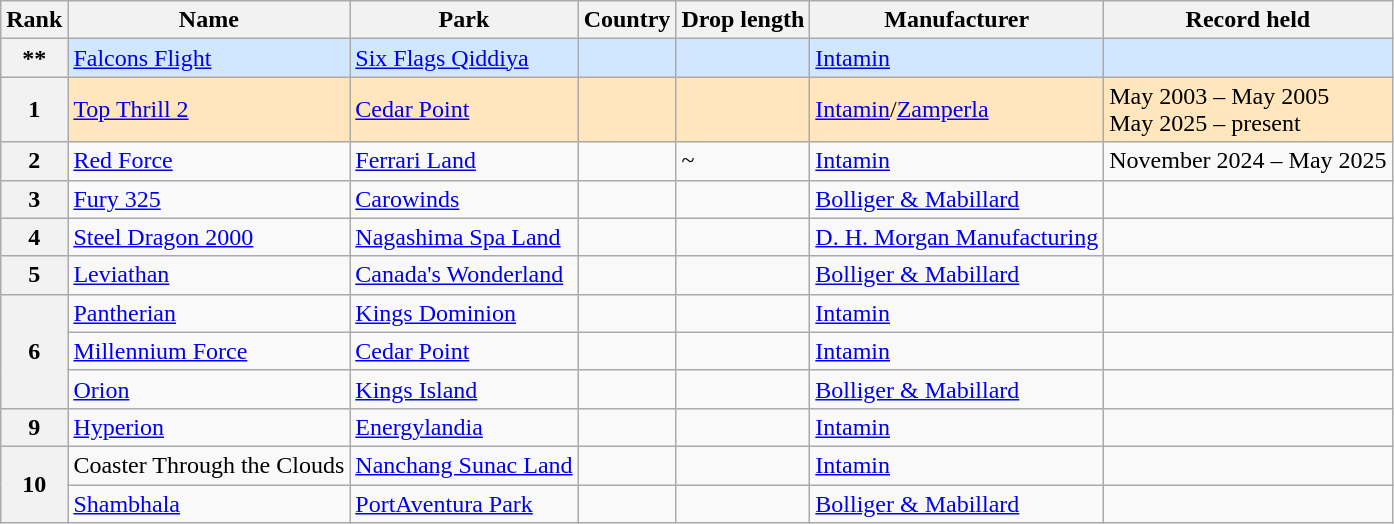<table class="wikitable sortable plainrowheaders">
<tr>
<th data-sort-type="number" scope="col">Rank</th>
<th scope="col">Name</th>
<th scope="col">Park</th>
<th scope="col">Country</th>
<th scope="col">Drop length</th>
<th scope="col">Manufacturer</th>
<th scope="col">Record held</th>
</tr>
<tr style="background-color: #D0E7FF">
<th data-sort-file="0.5">**</th>
<td><a href='#'>Falcons Flight</a></td>
<td><a href='#'>Six Flags Qiddiya</a></td>
<td></td>
<td></td>
<td><a href='#'>Intamin</a></td>
<td></td>
</tr>
<tr style="background-color: #FFE6BD">
<th data-sort-file="0.5">1</th>
<td><a href='#'>Top Thrill 2</a></td>
<td><a href='#'>Cedar Point</a></td>
<td></td>
<td></td>
<td><a href='#'>Intamin</a>/<a href='#'>Zamperla</a></td>
<td data-sort-value="2003–05">May 2003 – May 2005<br>May 2025 – present</td>
</tr>
<tr>
<th>2</th>
<td><a href='#'>Red Force</a></td>
<td><a href='#'>Ferrari Land</a></td>
<td></td>
<td data-sort-value="345">~</td>
<td><a href='#'>Intamin</a></td>
<td data-sort-value="2024-11">November 2024 – May 2025</td>
</tr>
<tr>
<th>3</th>
<td><a href='#'>Fury 325</a></td>
<td><a href='#'>Carowinds</a></td>
<td></td>
<td></td>
<td><a href='#'>Bolliger & Mabillard</a></td>
<td></td>
</tr>
<tr>
<th>4</th>
<td><a href='#'>Steel Dragon 2000</a></td>
<td><a href='#'>Nagashima Spa Land</a></td>
<td></td>
<td></td>
<td><a href='#'>D. H. Morgan Manufacturing</a></td>
<td></td>
</tr>
<tr>
<th>5</th>
<td><a href='#'>Leviathan</a></td>
<td><a href='#'>Canada's Wonderland</a></td>
<td></td>
<td></td>
<td><a href='#'>Bolliger & Mabillard</a></td>
<td></td>
</tr>
<tr>
<th rowspan="3">6</th>
<td><a href='#'>Pantherian</a></td>
<td><a href='#'>Kings Dominion</a></td>
<td></td>
<td></td>
<td><a href='#'>Intamin</a></td>
<td></td>
</tr>
<tr>
<td><a href='#'>Millennium Force</a></td>
<td><a href='#'>Cedar Point</a></td>
<td></td>
<td></td>
<td><a href='#'>Intamin</a></td>
<td></td>
</tr>
<tr>
<td><a href='#'>Orion</a></td>
<td><a href='#'>Kings Island</a></td>
<td></td>
<td></td>
<td><a href='#'>Bolliger & Mabillard</a></td>
<td></td>
</tr>
<tr>
<th>9</th>
<td><a href='#'>Hyperion</a></td>
<td><a href='#'>Energylandia</a></td>
<td></td>
<td></td>
<td><a href='#'>Intamin</a></td>
<td></td>
</tr>
<tr>
<th rowspan="2">10</th>
<td>Coaster Through the Clouds</td>
<td><a href='#'>Nanchang Sunac Land</a></td>
<td></td>
<td></td>
<td><a href='#'>Intamin</a></td>
<td></td>
</tr>
<tr>
<td><a href='#'>Shambhala</a></td>
<td><a href='#'>PortAventura Park</a></td>
<td></td>
<td></td>
<td><a href='#'>Bolliger & Mabillard</a></td>
<td></td>
</tr>
</table>
